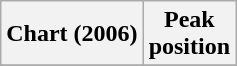<table class="wikitable plainrowheaders" style="text-align:center">
<tr>
<th scope="col">Chart (2006)</th>
<th scope="col">Peak<br>position</th>
</tr>
<tr>
</tr>
</table>
